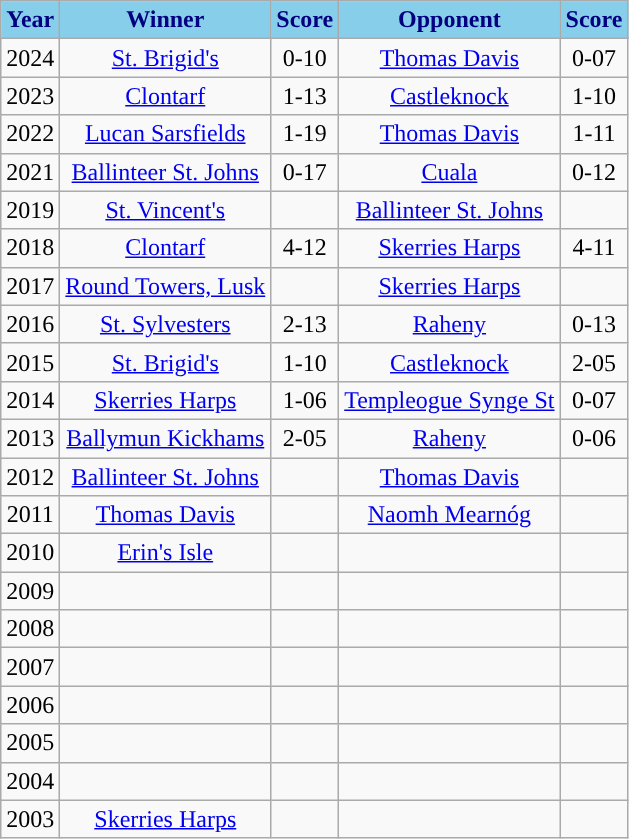<table class="wikitable" style="text-align:center;">
<tr>
<th style="background:skyblue;color:navy;">Year</th>
<th style="background:skyblue;color:navy;">Winner</th>
<th style="background:skyblue;color:navy;">Score</th>
<th style="background:skyblue;color:navy;">Opponent</th>
<th style="background:skyblue;color:navy;">Score</th>
</tr>
<tr>
<td>2024</td>
<td><a href='#'>St. Brigid's</a></td>
<td>0-10</td>
<td><a href='#'>Thomas Davis</a></td>
<td>0-07</td>
</tr>
<tr>
<td>2023</td>
<td><a href='#'>Clontarf</a></td>
<td>1-13</td>
<td><a href='#'>Castleknock</a></td>
<td>1-10</td>
</tr>
<tr>
<td>2022</td>
<td><a href='#'>Lucan Sarsfields</a></td>
<td>1-19</td>
<td><a href='#'>Thomas Davis</a></td>
<td>1-11</td>
</tr>
<tr>
<td>2021</td>
<td><a href='#'>Ballinteer St. Johns</a></td>
<td>0-17</td>
<td><a href='#'>Cuala</a></td>
<td>0-12</td>
</tr>
<tr>
<td>2019</td>
<td><a href='#'>St. Vincent's</a></td>
<td></td>
<td><a href='#'>Ballinteer St. Johns</a></td>
<td></td>
</tr>
<tr>
<td>2018</td>
<td><a href='#'>Clontarf</a></td>
<td>4-12</td>
<td><a href='#'>Skerries Harps</a></td>
<td>4-11</td>
</tr>
<tr>
<td>2017</td>
<td><a href='#'>Round Towers, Lusk</a></td>
<td></td>
<td><a href='#'>Skerries Harps</a></td>
<td></td>
</tr>
<tr>
<td>2016</td>
<td><a href='#'>St. Sylvesters</a></td>
<td>2-13</td>
<td><a href='#'>Raheny</a></td>
<td>0-13</td>
</tr>
<tr>
<td>2015</td>
<td><a href='#'>St. Brigid's</a></td>
<td>1-10</td>
<td><a href='#'>Castleknock</a></td>
<td>2-05</td>
</tr>
<tr>
<td>2014</td>
<td><a href='#'>Skerries Harps</a></td>
<td>1-06</td>
<td><a href='#'>Templeogue Synge St</a></td>
<td>0-07</td>
</tr>
<tr>
<td>2013</td>
<td><a href='#'>Ballymun Kickhams</a></td>
<td>2-05</td>
<td><a href='#'>Raheny</a></td>
<td>0-06</td>
</tr>
<tr>
<td>2012</td>
<td><a href='#'>Ballinteer St. Johns</a></td>
<td></td>
<td><a href='#'>Thomas Davis</a></td>
<td></td>
</tr>
<tr>
<td>2011</td>
<td><a href='#'>Thomas Davis</a></td>
<td></td>
<td><a href='#'>Naomh Mearnóg</a></td>
<td></td>
</tr>
<tr>
<td>2010</td>
<td><a href='#'>Erin's Isle</a></td>
<td></td>
<td></td>
<td></td>
</tr>
<tr>
<td>2009</td>
<td></td>
<td></td>
<td></td>
<td></td>
</tr>
<tr>
<td>2008</td>
<td></td>
<td></td>
<td></td>
<td></td>
</tr>
<tr>
<td>2007</td>
<td></td>
<td></td>
<td></td>
<td></td>
</tr>
<tr>
<td>2006</td>
<td></td>
<td></td>
<td></td>
<td></td>
</tr>
<tr>
<td>2005</td>
<td></td>
<td></td>
<td></td>
<td></td>
</tr>
<tr>
<td>2004</td>
<td></td>
<td></td>
<td></td>
<td></td>
</tr>
<tr>
<td>2003</td>
<td><a href='#'>Skerries Harps</a></td>
<td></td>
<td></td>
<td></td>
</tr>
</table>
